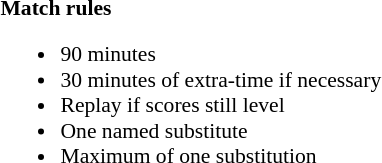<table width=100% style="font-size: 90%">
<tr>
<td width=50% valign=top><br><strong>Match rules</strong><ul><li>90 minutes</li><li>30 minutes of extra-time if necessary</li><li>Replay if scores still level</li><li>One named substitute</li><li>Maximum of one substitution</li></ul></td>
</tr>
</table>
